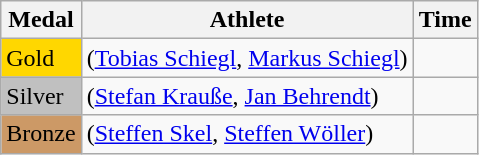<table class="wikitable">
<tr>
<th>Medal</th>
<th>Athlete</th>
<th>Time</th>
</tr>
<tr>
<td bgcolor="gold">Gold</td>
<td> (<a href='#'>Tobias Schiegl</a>, <a href='#'>Markus Schiegl</a>)</td>
<td></td>
</tr>
<tr>
<td bgcolor="silver">Silver</td>
<td> (<a href='#'>Stefan Krauße</a>, <a href='#'>Jan Behrendt</a>)</td>
<td></td>
</tr>
<tr>
<td bgcolor="CC9966">Bronze</td>
<td> (<a href='#'>Steffen Skel</a>, <a href='#'>Steffen Wöller</a>)</td>
<td></td>
</tr>
</table>
